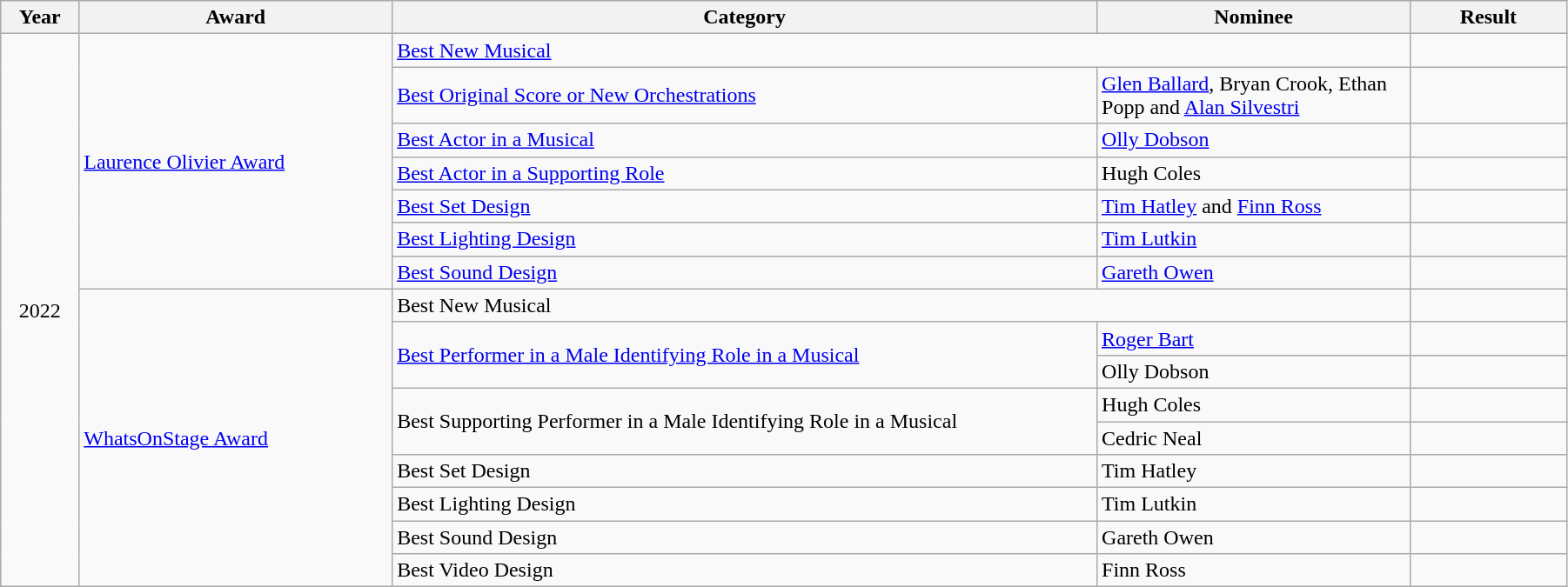<table class="wikitable" width="95%">
<tr>
<th width="5%">Year</th>
<th width="20%">Award</th>
<th width="45%">Category</th>
<th width="20%">Nominee</th>
<th width="10%">Result</th>
</tr>
<tr>
<td rowspan="16" align="center">2022</td>
<td rowspan="7"><a href='#'>Laurence Olivier Award</a></td>
<td colspan="2"><a href='#'>Best New Musical</a></td>
<td></td>
</tr>
<tr>
<td><a href='#'>Best Original Score or New Orchestrations</a></td>
<td><a href='#'>Glen Ballard</a>, Bryan Crook, Ethan Popp and <a href='#'>Alan Silvestri</a></td>
<td></td>
</tr>
<tr>
<td><a href='#'>Best Actor in a Musical</a></td>
<td><a href='#'>Olly Dobson</a></td>
<td></td>
</tr>
<tr>
<td><a href='#'>Best Actor in a Supporting Role</a></td>
<td>Hugh Coles</td>
<td></td>
</tr>
<tr>
<td><a href='#'>Best Set Design</a></td>
<td><a href='#'>Tim Hatley</a> and <a href='#'>Finn Ross</a></td>
<td></td>
</tr>
<tr>
<td><a href='#'>Best Lighting Design</a></td>
<td><a href='#'>Tim Lutkin</a></td>
<td></td>
</tr>
<tr>
<td><a href='#'>Best Sound Design</a></td>
<td><a href='#'>Gareth Owen</a></td>
<td></td>
</tr>
<tr>
<td rowspan="9"><a href='#'>WhatsOnStage Award</a></td>
<td colspan="2">Best New Musical</td>
<td></td>
</tr>
<tr>
<td rowspan="2"><a href='#'>Best Performer in a Male Identifying Role in a Musical</a></td>
<td><a href='#'>Roger Bart</a></td>
<td></td>
</tr>
<tr>
<td>Olly Dobson</td>
<td></td>
</tr>
<tr>
<td rowspan="2">Best Supporting Performer in a Male Identifying Role in a Musical</td>
<td>Hugh Coles</td>
<td></td>
</tr>
<tr>
<td>Cedric Neal</td>
<td></td>
</tr>
<tr>
<td>Best Set Design</td>
<td>Tim Hatley</td>
<td></td>
</tr>
<tr>
<td>Best Lighting Design</td>
<td>Tim Lutkin</td>
<td></td>
</tr>
<tr>
<td>Best Sound Design</td>
<td>Gareth Owen</td>
<td></td>
</tr>
<tr>
<td>Best Video Design</td>
<td>Finn Ross</td>
<td></td>
</tr>
</table>
